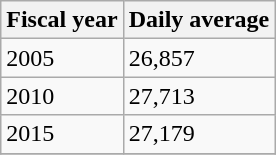<table class="wikitable">
<tr>
<th>Fiscal year</th>
<th>Daily average</th>
</tr>
<tr>
<td>2005</td>
<td>26,857</td>
</tr>
<tr>
<td>2010</td>
<td>27,713</td>
</tr>
<tr>
<td>2015</td>
<td>27,179</td>
</tr>
<tr>
</tr>
</table>
